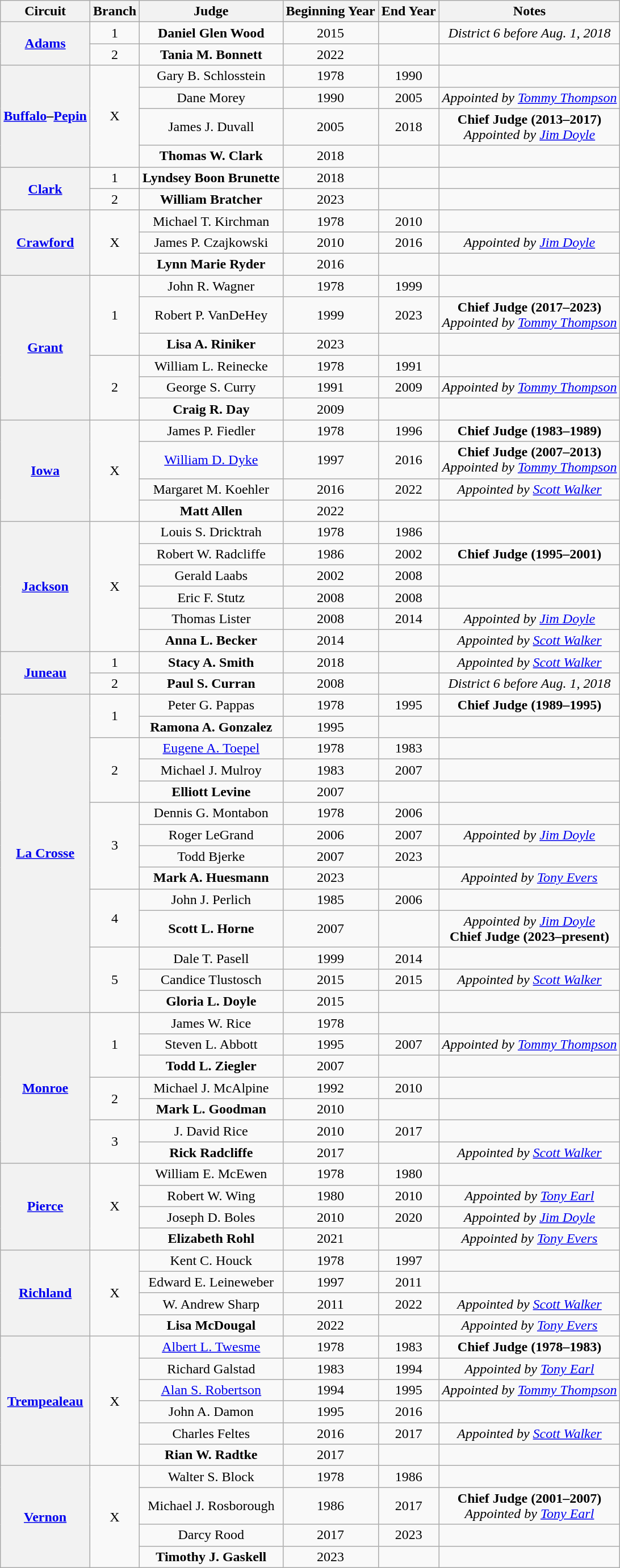<table class=wikitable style="text-align:center">
<tr>
<th>Circuit</th>
<th>Branch</th>
<th>Judge</th>
<th>Beginning Year</th>
<th>End Year</th>
<th>Notes</th>
</tr>
<tr>
<th rowspan="2"><a href='#'>Adams</a></th>
<td>1</td>
<td><strong>Daniel Glen Wood</strong></td>
<td>2015</td>
<td></td>
<td><em>District 6 before Aug. 1, 2018</em></td>
</tr>
<tr>
<td>2</td>
<td><strong>Tania M. Bonnett </strong></td>
<td>2022</td>
<td></td>
<td></td>
</tr>
<tr>
<th rowspan="4"><a href='#'>Buffalo</a>–<a href='#'>Pepin</a></th>
<td rowspan="4">X</td>
<td>Gary B. Schlosstein</td>
<td>1978</td>
<td>1990</td>
<td></td>
</tr>
<tr>
<td>Dane Morey</td>
<td>1990</td>
<td>2005</td>
<td><em>Appointed by <a href='#'>Tommy Thompson</a></em></td>
</tr>
<tr>
<td>James J. Duvall</td>
<td>2005</td>
<td>2018</td>
<td><strong>Chief Judge (2013–2017)</strong><br><em>Appointed by <a href='#'>Jim Doyle</a></em></td>
</tr>
<tr>
<td><strong>Thomas W. Clark</strong></td>
<td>2018</td>
<td></td>
<td></td>
</tr>
<tr>
<th rowspan="2"><a href='#'>Clark</a></th>
<td>1</td>
<td><strong>Lyndsey Boon Brunette</strong></td>
<td>2018</td>
<td></td>
<td></td>
</tr>
<tr>
<td>2</td>
<td><strong>William Bratcher</strong></td>
<td>2023</td>
<td></td>
<td></td>
</tr>
<tr>
<th rowspan="3"><a href='#'>Crawford</a></th>
<td rowspan="3">X</td>
<td>Michael T. Kirchman</td>
<td>1978</td>
<td>2010</td>
<td></td>
</tr>
<tr>
<td>James P. Czajkowski</td>
<td>2010</td>
<td>2016</td>
<td><em>Appointed by <a href='#'>Jim Doyle</a></em></td>
</tr>
<tr>
<td><strong>Lynn Marie Ryder</strong></td>
<td>2016</td>
<td></td>
<td></td>
</tr>
<tr>
<th rowspan="6"><a href='#'>Grant</a></th>
<td rowspan="3">1</td>
<td>John R. Wagner</td>
<td>1978</td>
<td>1999</td>
<td></td>
</tr>
<tr>
<td>Robert P. VanDeHey</td>
<td>1999</td>
<td>2023</td>
<td><strong>Chief Judge (2017–2023)</strong><br><em>Appointed by <a href='#'>Tommy Thompson</a></em></td>
</tr>
<tr>
<td><strong>Lisa A. Riniker</strong></td>
<td>2023</td>
<td></td>
<td></td>
</tr>
<tr>
<td rowspan="3">2</td>
<td>William L. Reinecke</td>
<td>1978</td>
<td>1991</td>
<td></td>
</tr>
<tr>
<td>George S. Curry</td>
<td>1991</td>
<td>2009</td>
<td><em>Appointed by <a href='#'>Tommy Thompson</a></em></td>
</tr>
<tr>
<td><strong>Craig R. Day</strong></td>
<td>2009</td>
<td></td>
<td></td>
</tr>
<tr>
<th rowspan="4"><a href='#'>Iowa</a></th>
<td rowspan="4">X</td>
<td>James P. Fiedler</td>
<td>1978</td>
<td>1996</td>
<td><strong>Chief Judge (1983–1989)</strong></td>
</tr>
<tr>
<td><a href='#'>William D. Dyke</a></td>
<td>1997</td>
<td>2016</td>
<td><strong>Chief Judge (2007–2013)</strong><br><em>Appointed by <a href='#'>Tommy Thompson</a></em></td>
</tr>
<tr>
<td>Margaret M. Koehler</td>
<td>2016</td>
<td>2022</td>
<td><em>Appointed by <a href='#'>Scott Walker</a></em></td>
</tr>
<tr>
<td><strong>Matt Allen</strong></td>
<td>2022</td>
<td></td>
<td></td>
</tr>
<tr>
<th rowspan="6"><a href='#'>Jackson</a></th>
<td rowspan="6">X</td>
<td>Louis S. Dricktrah</td>
<td>1978</td>
<td>1986</td>
<td></td>
</tr>
<tr>
<td>Robert W. Radcliffe</td>
<td>1986</td>
<td>2002</td>
<td><strong>Chief Judge (1995–2001)</strong></td>
</tr>
<tr>
<td>Gerald Laabs</td>
<td>2002</td>
<td>2008</td>
<td></td>
</tr>
<tr>
<td>Eric F. Stutz</td>
<td>2008</td>
<td>2008</td>
<td></td>
</tr>
<tr>
<td>Thomas Lister</td>
<td>2008</td>
<td>2014</td>
<td><em>Appointed by <a href='#'>Jim Doyle</a></em></td>
</tr>
<tr>
<td><strong>Anna L. Becker</strong></td>
<td>2014</td>
<td></td>
<td><em>Appointed by <a href='#'>Scott Walker</a></em></td>
</tr>
<tr>
<th rowspan="2"><a href='#'>Juneau</a></th>
<td>1</td>
<td><strong>Stacy A. Smith</strong></td>
<td>2018</td>
<td></td>
<td><em>Appointed by <a href='#'>Scott Walker</a></em></td>
</tr>
<tr>
<td>2</td>
<td><strong>Paul S. Curran</strong></td>
<td>2008</td>
<td></td>
<td><em>District 6 before Aug. 1, 2018</em></td>
</tr>
<tr>
<th rowspan="14"><a href='#'>La Crosse</a></th>
<td rowspan="2">1</td>
<td>Peter G. Pappas</td>
<td>1978</td>
<td>1995</td>
<td><strong>Chief Judge (1989–1995)</strong></td>
</tr>
<tr>
<td><strong>Ramona A. Gonzalez</strong></td>
<td>1995</td>
<td></td>
<td></td>
</tr>
<tr>
<td rowspan="3">2</td>
<td><a href='#'>Eugene A. Toepel</a></td>
<td>1978</td>
<td>1983</td>
<td></td>
</tr>
<tr>
<td>Michael J. Mulroy</td>
<td>1983</td>
<td>2007</td>
<td></td>
</tr>
<tr>
<td><strong>Elliott Levine</strong></td>
<td>2007</td>
<td></td>
<td></td>
</tr>
<tr>
<td rowspan="4">3</td>
<td>Dennis G. Montabon</td>
<td>1978</td>
<td>2006</td>
<td></td>
</tr>
<tr>
<td>Roger LeGrand</td>
<td>2006</td>
<td>2007</td>
<td><em>Appointed by <a href='#'>Jim Doyle</a></em></td>
</tr>
<tr>
<td>Todd Bjerke</td>
<td>2007</td>
<td>2023</td>
<td></td>
</tr>
<tr>
<td><strong>Mark A. Huesmann</strong></td>
<td>2023</td>
<td></td>
<td><em>Appointed by <a href='#'>Tony Evers</a></em></td>
</tr>
<tr>
<td rowspan="2">4</td>
<td>John J. Perlich</td>
<td>1985</td>
<td>2006</td>
<td></td>
</tr>
<tr>
<td><strong>Scott L. Horne</strong></td>
<td>2007</td>
<td></td>
<td><em>Appointed by <a href='#'>Jim Doyle</a></em><br><strong>Chief Judge (2023–present)</strong></td>
</tr>
<tr>
<td rowspan="3">5</td>
<td>Dale T. Pasell</td>
<td>1999</td>
<td>2014</td>
<td></td>
</tr>
<tr>
<td>Candice Tlustosch</td>
<td>2015</td>
<td>2015</td>
<td><em>Appointed by <a href='#'>Scott Walker</a></em></td>
</tr>
<tr>
<td><strong>Gloria L. Doyle</strong></td>
<td>2015</td>
<td></td>
<td></td>
</tr>
<tr>
<th rowspan="7"><a href='#'>Monroe</a></th>
<td rowspan="3">1</td>
<td>James W. Rice</td>
<td>1978</td>
<td></td>
<td></td>
</tr>
<tr>
<td>Steven L. Abbott</td>
<td>1995</td>
<td>2007</td>
<td><em>Appointed by <a href='#'>Tommy Thompson</a></em></td>
</tr>
<tr>
<td><strong>Todd L. Ziegler</strong></td>
<td>2007</td>
<td></td>
<td></td>
</tr>
<tr>
<td rowspan="2">2</td>
<td>Michael J. McAlpine</td>
<td>1992</td>
<td>2010</td>
<td></td>
</tr>
<tr>
<td><strong>Mark L. Goodman</strong></td>
<td>2010</td>
<td></td>
<td></td>
</tr>
<tr>
<td rowspan="2">3</td>
<td>J. David Rice</td>
<td>2010</td>
<td>2017</td>
<td></td>
</tr>
<tr>
<td><strong>Rick Radcliffe</strong></td>
<td>2017</td>
<td></td>
<td><em>Appointed by <a href='#'>Scott Walker</a></em></td>
</tr>
<tr>
<th rowspan="4"><a href='#'>Pierce</a></th>
<td rowspan="4">X</td>
<td>William E. McEwen</td>
<td>1978</td>
<td>1980</td>
<td></td>
</tr>
<tr>
<td>Robert W. Wing</td>
<td>1980</td>
<td>2010</td>
<td><em>Appointed by <a href='#'>Tony Earl</a></em></td>
</tr>
<tr>
<td>Joseph D. Boles</td>
<td>2010</td>
<td>2020</td>
<td><em>Appointed by <a href='#'>Jim Doyle</a></em></td>
</tr>
<tr>
<td><strong>Elizabeth Rohl</strong></td>
<td>2021</td>
<td></td>
<td><em>Appointed by <a href='#'>Tony Evers</a></em></td>
</tr>
<tr>
<th rowspan="4"><a href='#'>Richland</a></th>
<td rowspan="4">X</td>
<td>Kent C. Houck</td>
<td>1978</td>
<td>1997</td>
<td></td>
</tr>
<tr>
<td>Edward E. Leineweber</td>
<td>1997</td>
<td>2011</td>
<td></td>
</tr>
<tr>
<td>W. Andrew Sharp</td>
<td>2011</td>
<td>2022</td>
<td><em>Appointed by <a href='#'>Scott Walker</a></em></td>
</tr>
<tr>
<td><strong>Lisa McDougal</strong></td>
<td>2022</td>
<td></td>
<td><em>Appointed by <a href='#'>Tony Evers</a></em></td>
</tr>
<tr>
<th rowspan="6"><a href='#'>Trempealeau</a></th>
<td rowspan="6">X</td>
<td><a href='#'>Albert L. Twesme</a></td>
<td>1978</td>
<td>1983</td>
<td><strong>Chief Judge (1978–1983)</strong></td>
</tr>
<tr>
<td>Richard Galstad</td>
<td>1983</td>
<td>1994</td>
<td><em>Appointed by <a href='#'>Tony Earl</a></em></td>
</tr>
<tr>
<td><a href='#'>Alan S. Robertson</a></td>
<td>1994</td>
<td>1995</td>
<td><em>Appointed by <a href='#'>Tommy Thompson</a></em></td>
</tr>
<tr>
<td>John A. Damon</td>
<td>1995</td>
<td>2016</td>
<td></td>
</tr>
<tr>
<td>Charles Feltes</td>
<td>2016</td>
<td>2017</td>
<td><em>Appointed by <a href='#'>Scott Walker</a></em></td>
</tr>
<tr>
<td><strong>Rian W. Radtke</strong></td>
<td>2017</td>
<td></td>
<td></td>
</tr>
<tr>
<th rowspan="4"><a href='#'>Vernon</a></th>
<td rowspan="4">X</td>
<td>Walter S. Block</td>
<td>1978</td>
<td>1986</td>
<td></td>
</tr>
<tr>
<td>Michael J. Rosborough</td>
<td>1986</td>
<td>2017</td>
<td><strong>Chief Judge (2001–2007)</strong><br><em>Appointed by <a href='#'>Tony Earl</a></em></td>
</tr>
<tr>
<td>Darcy Rood</td>
<td>2017</td>
<td>2023</td>
<td></td>
</tr>
<tr>
<td><strong>Timothy J. Gaskell</strong></td>
<td>2023</td>
<td></td>
<td></td>
</tr>
</table>
